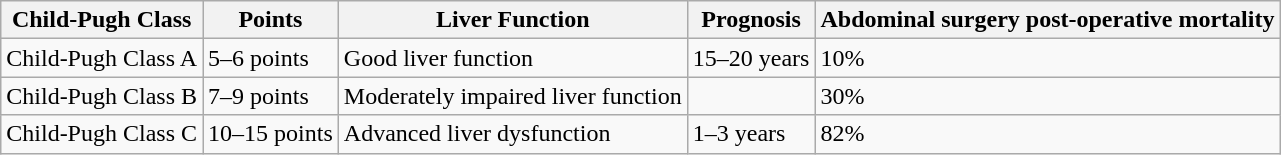<table class="wikitable">
<tr>
<th>Child-Pugh Class</th>
<th>Points</th>
<th>Liver Function</th>
<th>Prognosis</th>
<th>Abdominal surgery post-operative mortality</th>
</tr>
<tr>
<td>Child-Pugh Class A</td>
<td>5–6 points</td>
<td>Good liver function</td>
<td>15–20 years</td>
<td>10%</td>
</tr>
<tr>
<td>Child-Pugh Class B</td>
<td>7–9 points</td>
<td>Moderately impaired liver function</td>
<td></td>
<td>30%</td>
</tr>
<tr>
<td>Child-Pugh Class C</td>
<td>10–15 points</td>
<td>Advanced liver dysfunction</td>
<td>1–3 years</td>
<td>82%</td>
</tr>
</table>
